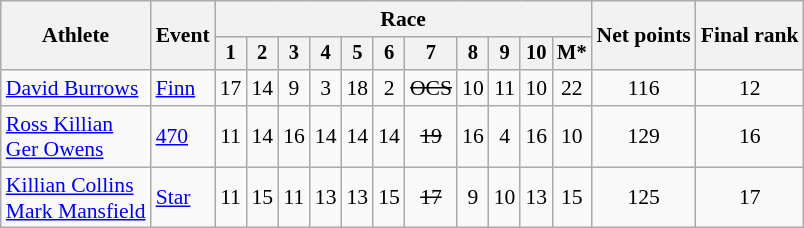<table class="wikitable" style="font-size:90%">
<tr>
<th rowspan=2>Athlete</th>
<th rowspan=2>Event</th>
<th colspan=11>Race</th>
<th rowspan=2>Net points</th>
<th rowspan=2>Final rank</th>
</tr>
<tr style="font-size:95%">
<th>1</th>
<th>2</th>
<th>3</th>
<th>4</th>
<th>5</th>
<th>6</th>
<th>7</th>
<th>8</th>
<th>9</th>
<th>10</th>
<th>M*</th>
</tr>
<tr align=center>
<td align=left><a href='#'>David Burrows</a></td>
<td align=left><a href='#'>Finn</a></td>
<td>17</td>
<td>14</td>
<td>9</td>
<td>3</td>
<td>18</td>
<td>2</td>
<td><s>OCS</s></td>
<td>10</td>
<td>11</td>
<td>10</td>
<td>22</td>
<td>116</td>
<td>12</td>
</tr>
<tr align=center>
<td align=left><a href='#'>Ross Killian</a><br><a href='#'>Ger Owens</a></td>
<td align=left><a href='#'>470</a></td>
<td>11</td>
<td>14</td>
<td>16</td>
<td>14</td>
<td>14</td>
<td>14</td>
<td><s>19</s></td>
<td>16</td>
<td>4</td>
<td>16</td>
<td>10</td>
<td>129</td>
<td>16</td>
</tr>
<tr align=center>
<td align=left><a href='#'>Killian Collins</a><br><a href='#'>Mark Mansfield</a></td>
<td align=left><a href='#'>Star</a></td>
<td>11</td>
<td>15</td>
<td>11</td>
<td>13</td>
<td>13</td>
<td>15</td>
<td><s>17</s></td>
<td>9</td>
<td>10</td>
<td>13</td>
<td>15</td>
<td>125</td>
<td>17</td>
</tr>
</table>
